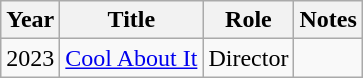<table class="wikitable sortable">
<tr>
<th>Year</th>
<th>Title</th>
<th>Role</th>
<th class="unsortable">Notes</th>
</tr>
<tr>
<td>2023</td>
<td><a href='#'>Cool About It</a></td>
<td>Director</td>
<td></td>
</tr>
</table>
